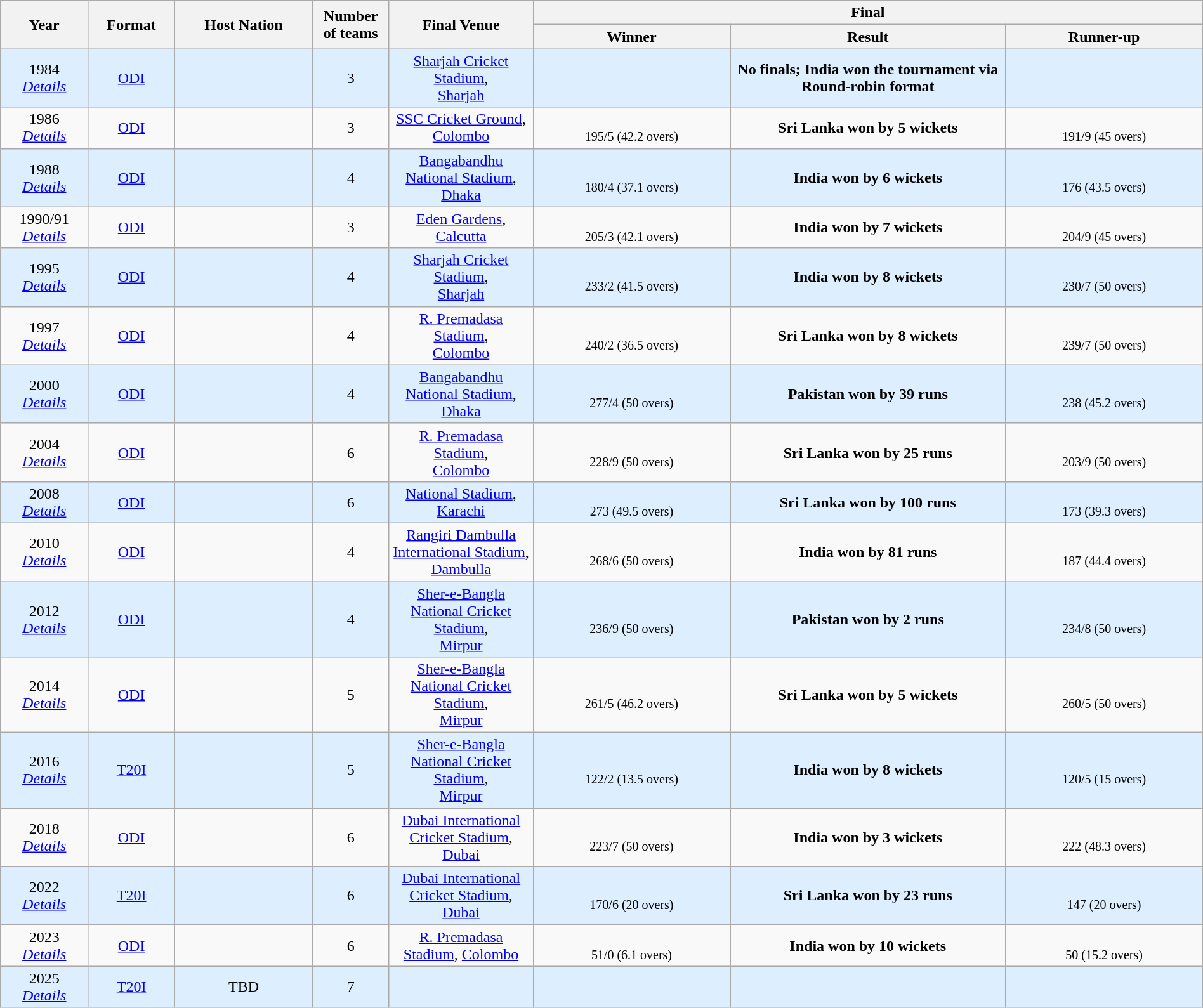<table class="wikitable sortable" style=" width: 100%; text-align: center;">
<tr>
<th rowspan=2 width=4%>Year</th>
<th rowspan=2 width=4%>Format</th>
<th rowspan=2 width=7%>Host Nation</th>
<th rowspan=2 width=2%>Number of teams</th>
<th rowspan=2 width=7%>Final Venue</th>
<th colspan=3>Final</th>
</tr>
<tr>
<th width=10%>Winner</th>
<th width=14%>Result</th>
<th width=10%>Runner-up</th>
</tr>
<tr style="background:#ddeeff">
<td>1984 <br> <em><a href='#'>Details</a></em></td>
<td><a href='#'>ODI</a></td>
<td></td>
<td>3</td>
<td><a href='#'>Sharjah Cricket Stadium</a>,<br><a href='#'>Sharjah</a></td>
<td></td>
<td><strong>No finals; India won the tournament via Round-robin format</strong></td>
<td></td>
</tr>
<tr>
<td>1986 <br> <em><a href='#'>Details</a></em></td>
<td><a href='#'>ODI</a></td>
<td></td>
<td>3</td>
<td><a href='#'>SSC Cricket Ground</a>,<br><a href='#'>Colombo</a></td>
<td><br><small>195/5 (42.2 overs)</small></td>
<td><strong>Sri Lanka won by 5 wickets</strong><br><small></small></td>
<td><br><small>191/9 (45 overs)</small></td>
</tr>
<tr style="background:#ddeeff">
<td>1988 <br> <em><a href='#'>Details</a></em></td>
<td><a href='#'>ODI</a></td>
<td></td>
<td>4</td>
<td><a href='#'>Bangabandhu National Stadium</a>,<br><a href='#'>Dhaka</a></td>
<td><br><small>180/4 (37.1 overs)</small></td>
<td><strong>India won by 6 wickets</strong><br><small></small></td>
<td><br><small>176 (43.5 overs)</small></td>
</tr>
<tr>
<td>1990/91 <br> <em><a href='#'>Details</a></em></td>
<td><a href='#'>ODI</a></td>
<td></td>
<td>3</td>
<td><a href='#'>Eden Gardens</a>,<br><a href='#'>Calcutta</a></td>
<td><br><small>205/3 (42.1 overs)</small></td>
<td><strong>India won by 7 wickets</strong><br><small></small></td>
<td><br><small>204/9 (45 overs)</small></td>
</tr>
<tr style="background:#ddeeff">
<td>1995 <br> <em><a href='#'>Details</a></em></td>
<td><a href='#'>ODI</a></td>
<td></td>
<td>4</td>
<td><a href='#'>Sharjah Cricket Stadium</a>,<br><a href='#'>Sharjah</a></td>
<td><br><small>233/2 (41.5 overs)</small></td>
<td><strong>India won by 8 wickets</strong><br><small></small></td>
<td><br><small>230/7 (50 overs)</small></td>
</tr>
<tr>
<td>1997 <br> <em><a href='#'>Details</a></em></td>
<td><a href='#'>ODI</a></td>
<td></td>
<td>4</td>
<td><a href='#'>R. Premadasa Stadium</a>,<br><a href='#'>Colombo</a></td>
<td><br><small>240/2 (36.5 overs)</small></td>
<td><strong>Sri Lanka won by 8 wickets</strong><br><small></small></td>
<td><br><small>239/7 (50 overs)</small></td>
</tr>
<tr style="background:#ddeeff">
<td>2000 <br> <em><a href='#'>Details</a></em></td>
<td><a href='#'>ODI</a></td>
<td></td>
<td>4</td>
<td><a href='#'>Bangabandhu National Stadium</a>,<br><a href='#'>Dhaka</a></td>
<td><br><small>277/4 (50 overs)</small></td>
<td><strong>Pakistan won by 39 runs</strong><br><small></small></td>
<td><br><small>238 (45.2 overs)</small></td>
</tr>
<tr>
<td>2004 <br> <em><a href='#'>Details</a></em></td>
<td><a href='#'>ODI</a></td>
<td></td>
<td>6</td>
<td><a href='#'>R. Premadasa Stadium</a>,<br><a href='#'>Colombo</a></td>
<td><br><small>228/9 (50 overs)</small></td>
<td><strong>Sri Lanka won by 25 runs</strong><br><small></small></td>
<td><br><small>203/9 (50 overs)</small></td>
</tr>
<tr style="background:#ddeeff">
<td>2008 <br> <em><a href='#'>Details</a></em></td>
<td><a href='#'>ODI</a></td>
<td></td>
<td>6</td>
<td><a href='#'>National Stadium</a>,<br><a href='#'>Karachi</a></td>
<td><br><small>273 (49.5 overs)</small></td>
<td><strong>Sri Lanka won by 100 runs</strong><br><small></small></td>
<td><br><small>173 (39.3 overs)</small></td>
</tr>
<tr>
<td>2010 <br> <em><a href='#'>Details</a></em></td>
<td><a href='#'>ODI</a></td>
<td></td>
<td>4</td>
<td><a href='#'>Rangiri Dambulla International Stadium</a>,<br><a href='#'>Dambulla</a></td>
<td><br><small>268/6 (50 overs)</small></td>
<td><strong>India won by 81 runs</strong><br><small></small></td>
<td><br><small>187 (44.4 overs)</small></td>
</tr>
<tr style="background:#ddeeff">
<td>2012 <br> <em><a href='#'>Details</a></em></td>
<td><a href='#'>ODI</a></td>
<td></td>
<td>4</td>
<td><a href='#'>Sher-e-Bangla National Cricket Stadium</a>,<br><a href='#'>Mirpur</a></td>
<td><br><small>236/9 (50 overs)</small></td>
<td><strong>Pakistan won by 2 runs</strong><br><small></small></td>
<td><br><small>234/8 (50 overs)</small></td>
</tr>
<tr>
<td>2014 <br> <em><a href='#'>Details</a></em></td>
<td><a href='#'>ODI</a></td>
<td></td>
<td>5</td>
<td><a href='#'>Sher-e-Bangla National Cricket Stadium</a>,<br><a href='#'>Mirpur</a></td>
<td><br><small>261/5 (46.2 overs)</small></td>
<td><strong>Sri Lanka won by 5 wickets</strong><br><small></small></td>
<td><br><small>260/5 (50 overs)</small></td>
</tr>
<tr style="background:#ddeeff">
<td>2016 <br> <em><a href='#'>Details</a></em></td>
<td><a href='#'>T20I</a></td>
<td></td>
<td>5</td>
<td><a href='#'>Sher-e-Bangla National Cricket Stadium</a>,<br><a href='#'>Mirpur</a></td>
<td><br><small>122/2 (13.5 overs)</small></td>
<td><strong>India won by 8 wickets</strong><br><small></small></td>
<td><br><small>120/5 (15 overs)</small></td>
</tr>
<tr>
<td>2018 <br> <em><a href='#'>Details</a></em></td>
<td><a href='#'>ODI</a></td>
<td></td>
<td>6</td>
<td><a href='#'>Dubai International Cricket Stadium</a>,<br><a href='#'>Dubai</a></td>
<td><br><small>223/7 (50 overs)</small></td>
<td><strong>India won by 3 wickets </strong><br><small></small></td>
<td><br><small>222 (48.3 overs)</small></td>
</tr>
<tr style="background:#ddeeff">
<td>2022 <br> <em><a href='#'>Details</a></em></td>
<td><a href='#'>T20I</a></td>
<td></td>
<td>6</td>
<td><a href='#'>Dubai International Cricket Stadium</a>, <br><a href='#'>Dubai</a></td>
<td><br><small>170/6 (20 overs) </small></td>
<td><strong>Sri Lanka won by 23 runs</strong><br><small></small></td>
<td><br><small>147 (20 overs) </small></td>
</tr>
<tr>
<td>2023 <br> <em><a href='#'>Details</a></em></td>
<td><a href='#'>ODI</a></td>
<td><br></td>
<td>6</td>
<td><a href='#'>R. Premadasa Stadium</a>, <a href='#'>Colombo</a></td>
<td><br><small>51/0 (6.1 overs) </small></td>
<td><strong>India won by 10 wickets</strong><br><small></small></td>
<td><br><small>50 (15.2 overs) </small></td>
</tr>
<tr style="background:#ddeeff">
<td>2025 <br> <em><a href='#'>Details</a></em></td>
<td><a href='#'>T20I</a></td>
<td>TBD</td>
<td>7</td>
<td></td>
<td></td>
<td></td>
<td></td>
</tr>
</table>
